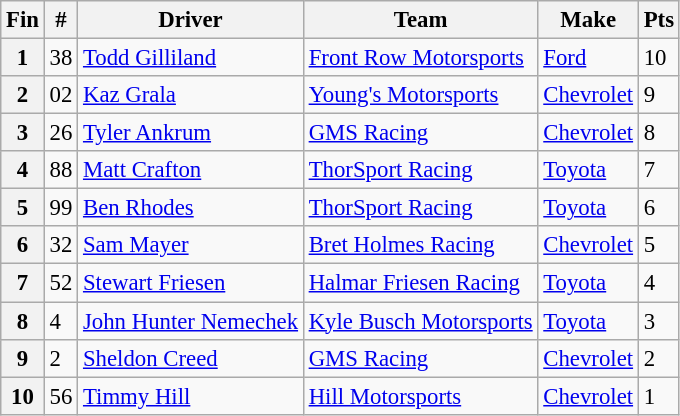<table class="wikitable" style="font-size:95%">
<tr>
<th>Fin</th>
<th>#</th>
<th>Driver</th>
<th>Team</th>
<th>Make</th>
<th>Pts</th>
</tr>
<tr>
<th>1</th>
<td>38</td>
<td><a href='#'>Todd Gilliland</a></td>
<td><a href='#'>Front Row Motorsports</a></td>
<td><a href='#'>Ford</a></td>
<td>10</td>
</tr>
<tr>
<th>2</th>
<td>02</td>
<td><a href='#'>Kaz Grala</a></td>
<td><a href='#'>Young's Motorsports</a></td>
<td><a href='#'>Chevrolet</a></td>
<td>9</td>
</tr>
<tr>
<th>3</th>
<td>26</td>
<td><a href='#'>Tyler Ankrum</a></td>
<td><a href='#'>GMS Racing</a></td>
<td><a href='#'>Chevrolet</a></td>
<td>8</td>
</tr>
<tr>
<th>4</th>
<td>88</td>
<td><a href='#'>Matt Crafton</a></td>
<td><a href='#'>ThorSport Racing</a></td>
<td><a href='#'>Toyota</a></td>
<td>7</td>
</tr>
<tr>
<th>5</th>
<td>99</td>
<td><a href='#'>Ben Rhodes</a></td>
<td><a href='#'>ThorSport Racing</a></td>
<td><a href='#'>Toyota</a></td>
<td>6</td>
</tr>
<tr>
<th>6</th>
<td>32</td>
<td><a href='#'>Sam Mayer</a></td>
<td><a href='#'>Bret Holmes Racing</a></td>
<td><a href='#'>Chevrolet</a></td>
<td>5</td>
</tr>
<tr>
<th>7</th>
<td>52</td>
<td><a href='#'>Stewart Friesen</a></td>
<td><a href='#'>Halmar Friesen Racing</a></td>
<td><a href='#'>Toyota</a></td>
<td>4</td>
</tr>
<tr>
<th>8</th>
<td>4</td>
<td><a href='#'>John Hunter Nemechek</a></td>
<td><a href='#'>Kyle Busch Motorsports</a></td>
<td><a href='#'>Toyota</a></td>
<td>3</td>
</tr>
<tr>
<th>9</th>
<td>2</td>
<td><a href='#'>Sheldon Creed</a></td>
<td><a href='#'>GMS Racing</a></td>
<td><a href='#'>Chevrolet</a></td>
<td>2</td>
</tr>
<tr>
<th>10</th>
<td>56</td>
<td><a href='#'>Timmy Hill</a></td>
<td><a href='#'>Hill Motorsports</a></td>
<td><a href='#'>Chevrolet</a></td>
<td>1</td>
</tr>
</table>
